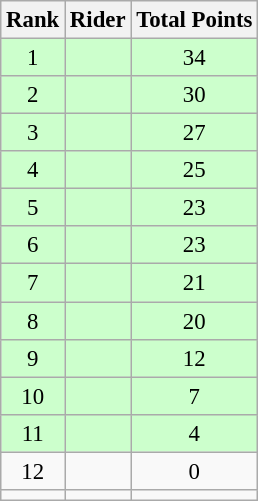<table class="wikitable" style="font-size:95%" style="width:25em;">
<tr>
<th>Rank</th>
<th>Rider</th>
<th>Total Points</th>
</tr>
<tr bgcolor=ccffcc>
<td align=center>1</td>
<td></td>
<td align=center>34</td>
</tr>
<tr bgcolor=ccffcc>
<td align=center>2</td>
<td></td>
<td align=center>30</td>
</tr>
<tr bgcolor=ccffcc>
<td align=center>3</td>
<td></td>
<td align=center>27</td>
</tr>
<tr bgcolor=ccffcc>
<td align=center>4</td>
<td></td>
<td align=center>25</td>
</tr>
<tr bgcolor=ccffcc>
<td align=center>5</td>
<td></td>
<td align=center>23</td>
</tr>
<tr bgcolor=ccffcc>
<td align=center>6</td>
<td></td>
<td align=center>23</td>
</tr>
<tr bgcolor=ccffcc>
<td align=center>7</td>
<td></td>
<td align=center>21</td>
</tr>
<tr bgcolor=ccffcc>
<td align=center>8</td>
<td></td>
<td align=center>20</td>
</tr>
<tr bgcolor=ccffcc>
<td align=center>9</td>
<td></td>
<td align=center>12</td>
</tr>
<tr bgcolor=ccffcc>
<td align=center>10</td>
<td></td>
<td align=center>7</td>
</tr>
<tr bgcolor=ccffcc>
<td align=center>11</td>
<td></td>
<td align=center>4</td>
</tr>
<tr>
<td align=center>12</td>
<td></td>
<td align=center>0</td>
</tr>
<tr>
<td align=center></td>
<td></td>
<td align=center></td>
</tr>
</table>
